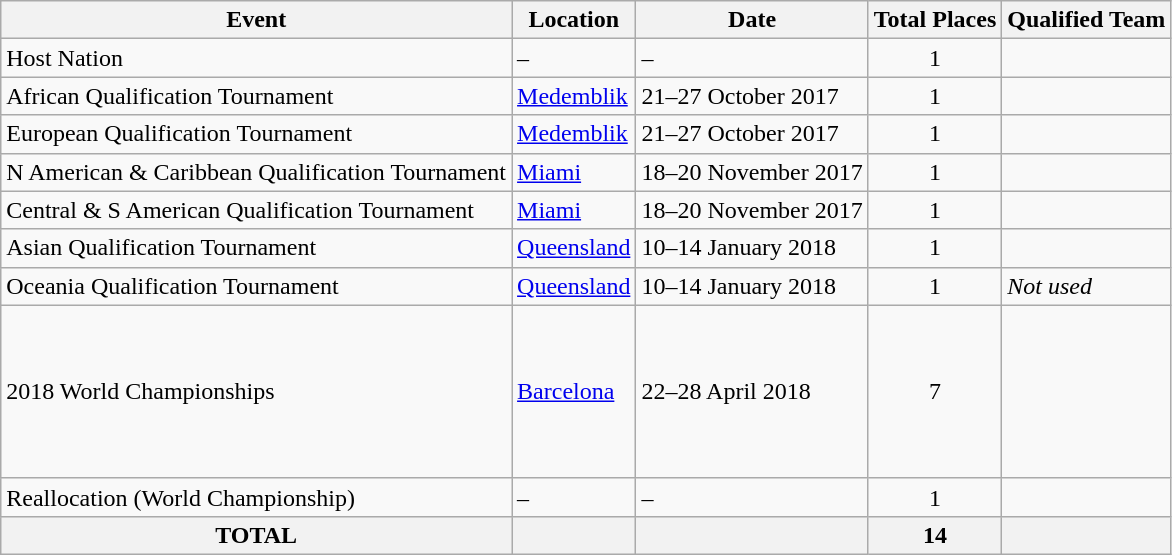<table class="wikitable">
<tr>
<th>Event</th>
<th>Location</th>
<th>Date</th>
<th>Total Places</th>
<th>Qualified Team</th>
</tr>
<tr>
<td>Host Nation</td>
<td>–</td>
<td>–</td>
<td align="center">1</td>
<td></td>
</tr>
<tr>
<td>African Qualification Tournament</td>
<td> <a href='#'>Medemblik</a></td>
<td>21–27 October 2017</td>
<td align="center">1</td>
<td></td>
</tr>
<tr>
<td>European Qualification Tournament</td>
<td> <a href='#'>Medemblik</a></td>
<td>21–27 October 2017</td>
<td align="center">1</td>
<td></td>
</tr>
<tr>
<td>N American & Caribbean Qualification Tournament</td>
<td> <a href='#'>Miami</a></td>
<td>18–20 November 2017</td>
<td align="center">1</td>
<td></td>
</tr>
<tr>
<td>Central & S American Qualification Tournament</td>
<td> <a href='#'>Miami</a></td>
<td>18–20 November 2017</td>
<td align="center">1</td>
<td></td>
</tr>
<tr>
<td>Asian Qualification Tournament</td>
<td> <a href='#'>Queensland</a></td>
<td>10–14 January 2018</td>
<td align="center">1</td>
<td></td>
</tr>
<tr>
<td>Oceania Qualification Tournament</td>
<td> <a href='#'>Queensland</a></td>
<td>10–14 January 2018</td>
<td align="center">1</td>
<td><em>Not used</em></td>
</tr>
<tr>
<td>2018 World Championships</td>
<td> <a href='#'>Barcelona</a></td>
<td>22–28 April 2018</td>
<td align="center">7</td>
<td><br><br><br><br><br><br></td>
</tr>
<tr>
<td>Reallocation (World Championship)</td>
<td>–</td>
<td>–</td>
<td align="center">1</td>
<td></td>
</tr>
<tr>
<th>TOTAL</th>
<th></th>
<th></th>
<th>14</th>
<th></th>
</tr>
</table>
